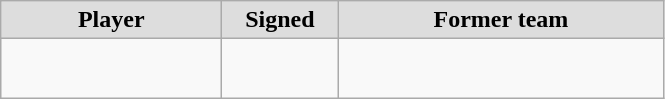<table class="wikitable" style="text-align: center">
<tr align="center" bgcolor="#dddddd">
<td style="width:140px"><strong>Player</strong></td>
<td style="width:70px"><strong>Signed</strong></td>
<td style="width:210px"><strong>Former team</strong></td>
</tr>
<tr style="height:40px">
<td></td>
<td style="font-size: 85%"></td>
<td></td>
</tr>
</table>
